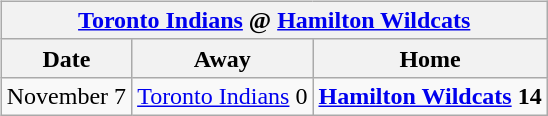<table cellspacing="10">
<tr>
<td valign="top"><br><table class="wikitable">
<tr>
<th colspan="4"><a href='#'>Toronto Indians</a> @ <a href='#'>Hamilton Wildcats</a></th>
</tr>
<tr>
<th>Date</th>
<th>Away</th>
<th>Home</th>
</tr>
<tr>
<td>November 7</td>
<td><a href='#'>Toronto Indians</a> 0</td>
<td><strong><a href='#'>Hamilton Wildcats</a> 14</strong></td>
</tr>
</table>
</td>
</tr>
</table>
